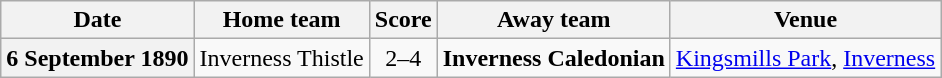<table class="wikitable football-result-list" style="max-width: 80em; text-align: center">
<tr>
<th scope="col">Date</th>
<th scope="col">Home team</th>
<th scope="col">Score</th>
<th scope="col">Away team</th>
<th scope="col">Venue</th>
</tr>
<tr>
<th scope="row">6 September 1890</th>
<td align=right>Inverness Thistle</td>
<td>2–4</td>
<td align=left><strong>Inverness Caledonian</strong></td>
<td align=left><a href='#'>Kingsmills Park</a>, <a href='#'>Inverness</a></td>
</tr>
</table>
